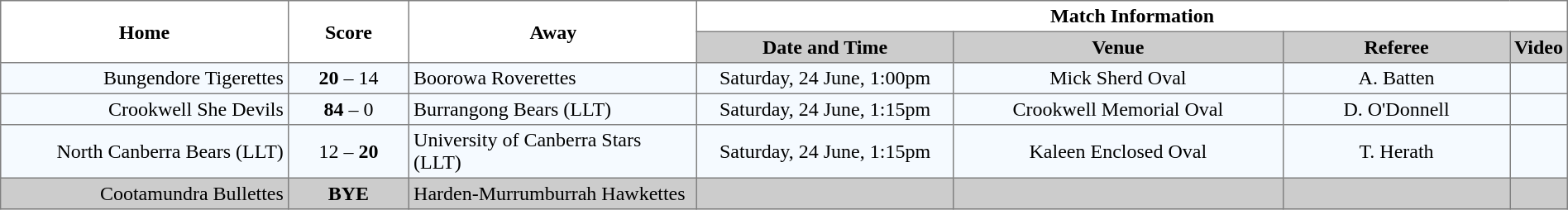<table border="1" cellpadding="3" cellspacing="0" width="100%" style="border-collapse:collapse;  text-align:center;">
<tr>
<th rowspan="2" width="19%">Home</th>
<th rowspan="2" width="8%">Score</th>
<th rowspan="2" width="19%">Away</th>
<th colspan="4">Match Information</th>
</tr>
<tr style="background:#CCCCCC">
<th width="17%">Date and Time</th>
<th width="22%">Venue</th>
<th width="50%">Referee</th>
<th>Video</th>
</tr>
<tr style="text-align:center; background:#f5faff;">
<td align="right">Bungendore Tigerettes </td>
<td><strong>20</strong> – 14</td>
<td align="left"> Boorowa Roverettes</td>
<td>Saturday, 24 June, 1:00pm</td>
<td>Mick Sherd Oval</td>
<td>A. Batten</td>
<td></td>
</tr>
<tr style="text-align:center; background:#f5faff;">
<td align="right">Crookwell She Devils </td>
<td><strong>84</strong> – 0</td>
<td align="left"> Burrangong Bears (LLT)</td>
<td>Saturday, 24 June, 1:15pm</td>
<td>Crookwell Memorial Oval</td>
<td>D. O'Donnell</td>
<td></td>
</tr>
<tr style="text-align:center; background:#f5faff;">
<td align="right">North Canberra Bears (LLT) </td>
<td>12 – <strong>20</strong></td>
<td align="left"> University of Canberra Stars (LLT)</td>
<td>Saturday, 24 June, 1:15pm</td>
<td>Kaleen Enclosed Oval</td>
<td>T. Herath</td>
<td></td>
</tr>
<tr style="text-align:center; background:#CCCCCC;">
<td align="right">Cootamundra Bullettes </td>
<td><strong>BYE</strong></td>
<td align="left"> Harden-Murrumburrah Hawkettes</td>
<td></td>
<td></td>
<td></td>
<td></td>
</tr>
</table>
